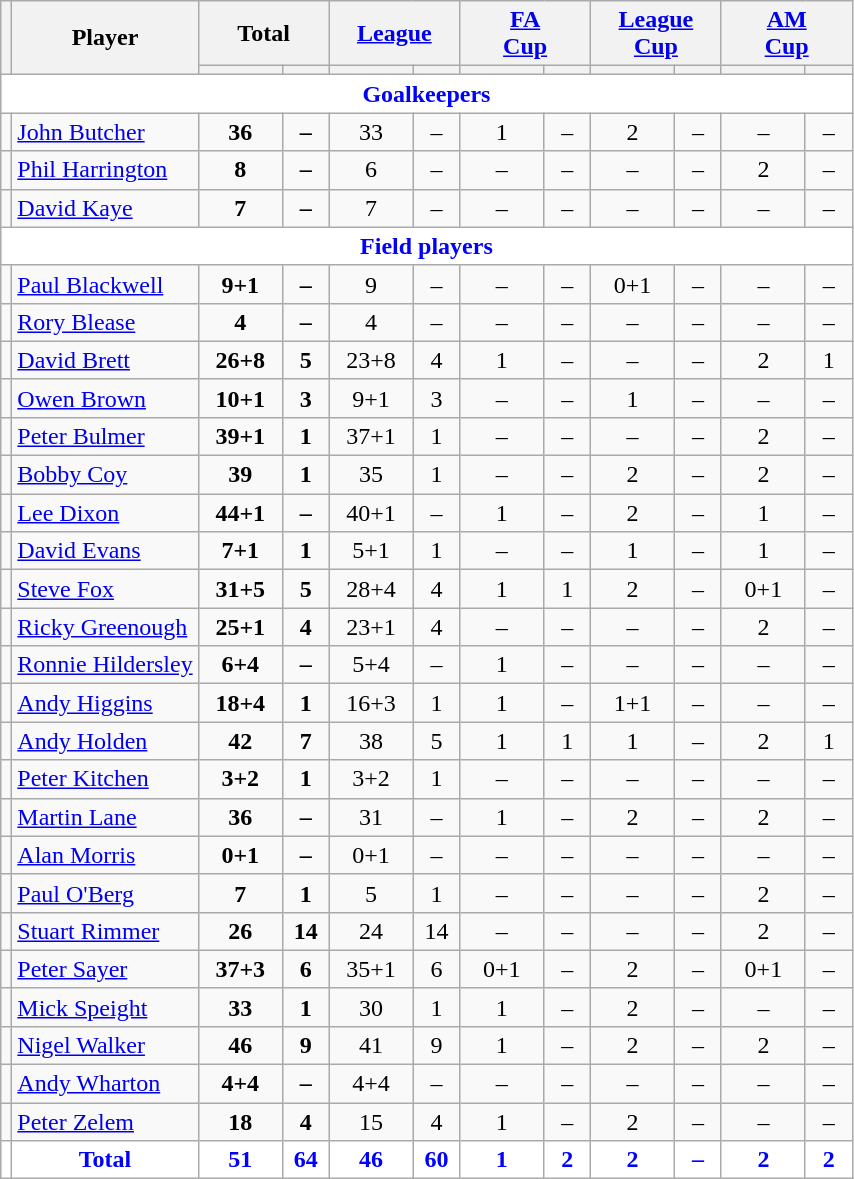<table class="wikitable"  style="text-align:center;">
<tr>
<th rowspan="2" style="font-size:80%;"></th>
<th rowspan="2">Player</th>
<th colspan="2">Total</th>
<th colspan="2"><a href='#'>League</a></th>
<th colspan="2"><a href='#'>FA<br>Cup</a></th>
<th colspan="2"><a href='#'>League<br>Cup</a></th>
<th colspan="2"><a href='#'>AM<br>Cup</a></th>
</tr>
<tr>
<th style="width: 50px; font-size:80%;"></th>
<th style="width: 25px; font-size:80%;"></th>
<th style="width: 50px; font-size:80%;"></th>
<th style="width: 25px; font-size:80%;"></th>
<th style="width: 50px; font-size:80%;"></th>
<th style="width: 25px; font-size:80%;"></th>
<th style="width: 50px; font-size:80%;"></th>
<th style="width: 25px; font-size:80%;"></th>
<th style="width: 50px; font-size:80%;"></th>
<th style="width: 25px; font-size:80%;"></th>
</tr>
<tr>
<td colspan="12" style="background:white; color:blue; text-align:center;"><strong>Goalkeepers</strong></td>
</tr>
<tr>
<td></td>
<td style="text-align:left;"><a href='#'>John Butcher</a></td>
<td><strong>36</strong></td>
<td><strong>–</strong></td>
<td>33</td>
<td>–</td>
<td>1</td>
<td>–</td>
<td>2</td>
<td>–</td>
<td>–</td>
<td>–</td>
</tr>
<tr>
<td></td>
<td style="text-align:left;"><a href='#'>Phil Harrington</a></td>
<td><strong>8</strong></td>
<td><strong>–</strong></td>
<td>6</td>
<td>–</td>
<td>–</td>
<td>–</td>
<td>–</td>
<td>–</td>
<td>2</td>
<td>–</td>
</tr>
<tr>
<td></td>
<td style="text-align:left;"><a href='#'>David Kaye</a></td>
<td><strong>7</strong></td>
<td><strong>–</strong></td>
<td>7</td>
<td>–</td>
<td>–</td>
<td>–</td>
<td>–</td>
<td>–</td>
<td>–</td>
<td>–</td>
</tr>
<tr>
<td colspan="12" style="background:white; color:blue; text-align:center;"><strong>Field players</strong></td>
</tr>
<tr>
<td></td>
<td style="text-align:left;"><a href='#'>Paul Blackwell</a></td>
<td><strong>9+1</strong></td>
<td><strong>–</strong></td>
<td>9</td>
<td>–</td>
<td>–</td>
<td>–</td>
<td>0+1</td>
<td>–</td>
<td>–</td>
<td>–</td>
</tr>
<tr>
<td></td>
<td style="text-align:left;"><a href='#'>Rory Blease</a></td>
<td><strong>4</strong></td>
<td><strong>–</strong></td>
<td>4</td>
<td>–</td>
<td>–</td>
<td>–</td>
<td>–</td>
<td>–</td>
<td>–</td>
<td>–</td>
</tr>
<tr>
<td></td>
<td style="text-align:left;"><a href='#'>David Brett</a></td>
<td><strong>26+8</strong></td>
<td><strong>5</strong></td>
<td>23+8</td>
<td>4</td>
<td>1</td>
<td>–</td>
<td>–</td>
<td>–</td>
<td>2</td>
<td>1</td>
</tr>
<tr>
<td></td>
<td style="text-align:left;"><a href='#'>Owen Brown</a></td>
<td><strong>10+1</strong></td>
<td><strong>3</strong></td>
<td>9+1</td>
<td>3</td>
<td>–</td>
<td>–</td>
<td>1</td>
<td>–</td>
<td>–</td>
<td>–</td>
</tr>
<tr>
<td></td>
<td style="text-align:left;"><a href='#'>Peter Bulmer</a></td>
<td><strong>39+1</strong></td>
<td><strong>1</strong></td>
<td>37+1</td>
<td>1</td>
<td>–</td>
<td>–</td>
<td>–</td>
<td>–</td>
<td>2</td>
<td>–</td>
</tr>
<tr>
<td></td>
<td style="text-align:left;"><a href='#'>Bobby Coy</a></td>
<td><strong>39</strong></td>
<td><strong>1</strong></td>
<td>35</td>
<td>1</td>
<td>–</td>
<td>–</td>
<td>2</td>
<td>–</td>
<td>2</td>
<td>–</td>
</tr>
<tr>
<td></td>
<td style="text-align:left;"><a href='#'>Lee Dixon</a></td>
<td><strong>44+1</strong></td>
<td><strong>–</strong></td>
<td>40+1</td>
<td>–</td>
<td>1</td>
<td>–</td>
<td>2</td>
<td>–</td>
<td>1</td>
<td>–</td>
</tr>
<tr>
<td></td>
<td style="text-align:left;"><a href='#'>David Evans</a></td>
<td><strong>7+1</strong></td>
<td><strong>1</strong></td>
<td>5+1</td>
<td>1</td>
<td>–</td>
<td>–</td>
<td>1</td>
<td>–</td>
<td>1</td>
<td>–</td>
</tr>
<tr>
<td></td>
<td style="text-align:left;"><a href='#'>Steve Fox</a></td>
<td><strong>31+5</strong></td>
<td><strong>5</strong></td>
<td>28+4</td>
<td>4</td>
<td>1</td>
<td>1</td>
<td>2</td>
<td>–</td>
<td>0+1</td>
<td>–</td>
</tr>
<tr>
<td></td>
<td style="text-align:left;"><a href='#'>Ricky Greenough</a></td>
<td><strong>25+1</strong></td>
<td><strong>4</strong></td>
<td>23+1</td>
<td>4</td>
<td>–</td>
<td>–</td>
<td>–</td>
<td>–</td>
<td>2</td>
<td>–</td>
</tr>
<tr>
<td></td>
<td style="text-align:left;"><a href='#'>Ronnie Hildersley</a></td>
<td><strong>6+4</strong></td>
<td><strong>–</strong></td>
<td>5+4</td>
<td>–</td>
<td>1</td>
<td>–</td>
<td>–</td>
<td>–</td>
<td>–</td>
<td>–</td>
</tr>
<tr>
<td></td>
<td style="text-align:left;"><a href='#'>Andy Higgins</a></td>
<td><strong>18+4</strong></td>
<td><strong>1</strong></td>
<td>16+3</td>
<td>1</td>
<td>1</td>
<td>–</td>
<td>1+1</td>
<td>–</td>
<td>–</td>
<td>–</td>
</tr>
<tr>
<td></td>
<td style="text-align:left;"><a href='#'>Andy Holden</a></td>
<td><strong>42</strong></td>
<td><strong>7</strong></td>
<td>38</td>
<td>5</td>
<td>1</td>
<td>1</td>
<td>1</td>
<td>–</td>
<td>2</td>
<td>1</td>
</tr>
<tr>
<td></td>
<td style="text-align:left;"><a href='#'>Peter Kitchen</a></td>
<td><strong>3+2</strong></td>
<td><strong>1</strong></td>
<td>3+2</td>
<td>1</td>
<td>–</td>
<td>–</td>
<td>–</td>
<td>–</td>
<td>–</td>
<td>–</td>
</tr>
<tr>
<td></td>
<td style="text-align:left;"><a href='#'>Martin Lane</a></td>
<td><strong>36</strong></td>
<td><strong>–</strong></td>
<td>31</td>
<td>–</td>
<td>1</td>
<td>–</td>
<td>2</td>
<td>–</td>
<td>2</td>
<td>–</td>
</tr>
<tr>
<td></td>
<td style="text-align:left;"><a href='#'>Alan Morris</a></td>
<td><strong>0+1</strong></td>
<td><strong>–</strong></td>
<td>0+1</td>
<td>–</td>
<td>–</td>
<td>–</td>
<td>–</td>
<td>–</td>
<td>–</td>
<td>–</td>
</tr>
<tr>
<td></td>
<td style="text-align:left;"><a href='#'>Paul O'Berg</a></td>
<td><strong>7</strong></td>
<td><strong>1</strong></td>
<td>5</td>
<td>1</td>
<td>–</td>
<td>–</td>
<td>–</td>
<td>–</td>
<td>2</td>
<td>–</td>
</tr>
<tr>
<td></td>
<td style="text-align:left;"><a href='#'>Stuart Rimmer</a></td>
<td><strong>26</strong></td>
<td><strong>14</strong></td>
<td>24</td>
<td>14</td>
<td>–</td>
<td>–</td>
<td>–</td>
<td>–</td>
<td>2</td>
<td>–</td>
</tr>
<tr>
<td></td>
<td style="text-align:left;"><a href='#'>Peter Sayer</a></td>
<td><strong>37+3</strong></td>
<td><strong>6</strong></td>
<td>35+1</td>
<td>6</td>
<td>0+1</td>
<td>–</td>
<td>2</td>
<td>–</td>
<td>0+1</td>
<td>–</td>
</tr>
<tr>
<td></td>
<td style="text-align:left;"><a href='#'>Mick Speight</a></td>
<td><strong>33</strong></td>
<td><strong>1</strong></td>
<td>30</td>
<td>1</td>
<td>1</td>
<td>–</td>
<td>2</td>
<td>–</td>
<td>–</td>
<td>–</td>
</tr>
<tr>
<td></td>
<td style="text-align:left;"><a href='#'>Nigel Walker</a></td>
<td><strong>46</strong></td>
<td><strong>9</strong></td>
<td>41</td>
<td>9</td>
<td>1</td>
<td>–</td>
<td>2</td>
<td>–</td>
<td>2</td>
<td>–</td>
</tr>
<tr>
<td></td>
<td style="text-align:left;"><a href='#'>Andy Wharton</a></td>
<td><strong>4+4</strong></td>
<td><strong>–</strong></td>
<td>4+4</td>
<td>–</td>
<td>–</td>
<td>–</td>
<td>–</td>
<td>–</td>
<td>–</td>
<td>–</td>
</tr>
<tr>
<td></td>
<td style="text-align:left;"><a href='#'>Peter Zelem</a></td>
<td><strong>18</strong></td>
<td><strong>4</strong></td>
<td>15</td>
<td>4</td>
<td>1</td>
<td>–</td>
<td>2</td>
<td>–</td>
<td>–</td>
<td>–</td>
</tr>
<tr style="background:white; color:blue; text-align:center;">
<td></td>
<td><strong>Total</strong></td>
<td><strong>51</strong></td>
<td><strong>64</strong></td>
<td><strong>46</strong></td>
<td><strong>60</strong></td>
<td><strong>1</strong></td>
<td><strong>2</strong></td>
<td><strong>2</strong></td>
<td><strong>–</strong></td>
<td><strong>2</strong></td>
<td><strong>2</strong></td>
</tr>
</table>
